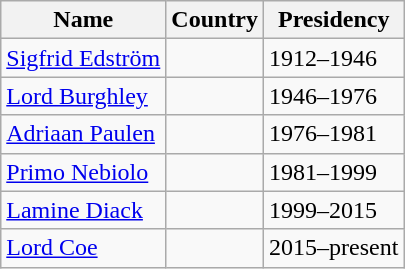<table class="wikitable">
<tr>
<th>Name</th>
<th>Country</th>
<th>Presidency</th>
</tr>
<tr>
<td><a href='#'>Sigfrid Edström</a></td>
<td></td>
<td>1912–1946</td>
</tr>
<tr>
<td><a href='#'>Lord Burghley</a></td>
<td></td>
<td>1946–1976</td>
</tr>
<tr>
<td><a href='#'>Adriaan Paulen</a></td>
<td></td>
<td>1976–1981</td>
</tr>
<tr>
<td><a href='#'>Primo Nebiolo</a></td>
<td></td>
<td>1981–1999</td>
</tr>
<tr>
<td><a href='#'>Lamine Diack</a></td>
<td></td>
<td>1999–2015</td>
</tr>
<tr>
<td><a href='#'>Lord Coe</a></td>
<td></td>
<td>2015–present</td>
</tr>
</table>
